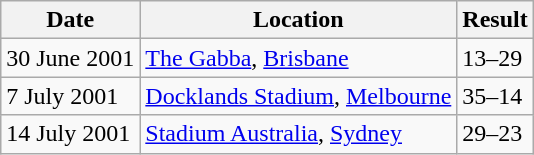<table class="wikitable" style="align:center;">
<tr>
<th>Date</th>
<th>Location</th>
<th>Result</th>
</tr>
<tr>
<td>30 June 2001</td>
<td><a href='#'>The Gabba</a>, <a href='#'>Brisbane</a></td>
<td> 13–29 </td>
</tr>
<tr>
<td>7 July 2001</td>
<td><a href='#'>Docklands Stadium</a>, <a href='#'>Melbourne</a></td>
<td> 35–14 </td>
</tr>
<tr>
<td>14 July 2001</td>
<td><a href='#'>Stadium Australia</a>, <a href='#'>Sydney</a></td>
<td> 29–23 </td>
</tr>
</table>
